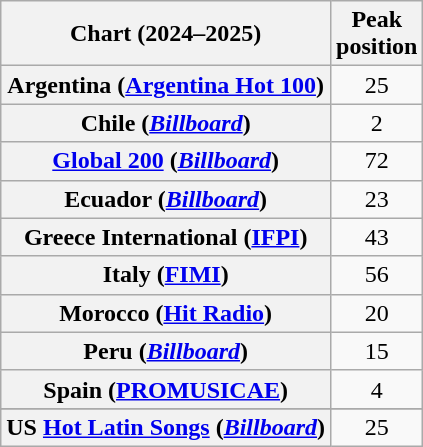<table class="wikitable sortable plainrowheaders" style="text-align:center">
<tr>
<th scope="col">Chart (2024–2025)</th>
<th scope="col">Peak<br>position</th>
</tr>
<tr>
<th scope="row">Argentina (<a href='#'>Argentina Hot 100</a>)</th>
<td>25</td>
</tr>
<tr>
<th scope="row">Chile (<em><a href='#'>Billboard</a></em>)</th>
<td>2</td>
</tr>
<tr>
<th scope="row"><a href='#'>Global 200</a> (<em><a href='#'>Billboard</a></em>)</th>
<td>72</td>
</tr>
<tr>
<th scope="row">Ecuador (<em><a href='#'>Billboard</a></em>)</th>
<td>23</td>
</tr>
<tr>
<th scope="row">Greece International (<a href='#'>IFPI</a>)</th>
<td>43</td>
</tr>
<tr>
<th scope="row">Italy (<a href='#'>FIMI</a>)</th>
<td>56</td>
</tr>
<tr>
<th scope="row">Morocco (<a href='#'>Hit Radio</a>)</th>
<td>20</td>
</tr>
<tr>
<th scope="row">Peru (<em><a href='#'>Billboard</a></em>)</th>
<td>15</td>
</tr>
<tr>
<th scope="row">Spain (<a href='#'>PROMUSICAE</a>)</th>
<td>4</td>
</tr>
<tr>
</tr>
<tr>
<th scope="row">US <a href='#'>Hot Latin Songs</a> (<em><a href='#'>Billboard</a></em>)</th>
<td>25</td>
</tr>
</table>
